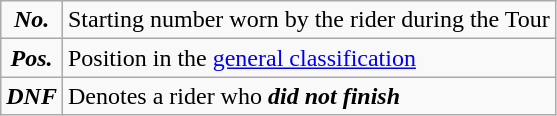<table class="wikitable">
<tr>
<td align=center><strong><em>No.</em></strong></td>
<td>Starting number worn by the rider during the Tour</td>
</tr>
<tr>
<td align=center><strong><em>Pos.</em></strong></td>
<td>Position in the <a href='#'>general classification</a></td>
</tr>
<tr>
<td align=center><strong><em>DNF</em></strong></td>
<td>Denotes a rider who <strong><em>did not finish</em></strong></td>
</tr>
</table>
